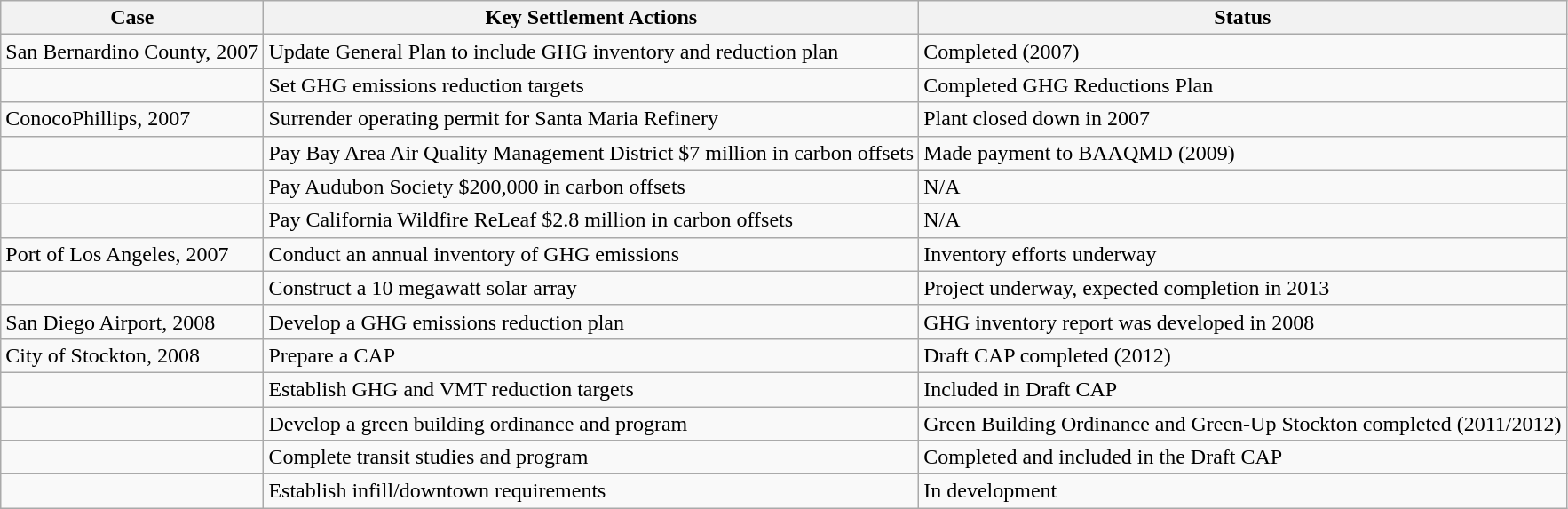<table class="wikitable">
<tr>
<th>Case</th>
<th>Key Settlement Actions</th>
<th>Status</th>
</tr>
<tr>
<td>San Bernardino County, 2007</td>
<td>Update General Plan to include GHG inventory and reduction plan</td>
<td>Completed (2007)</td>
</tr>
<tr>
<td></td>
<td>Set GHG emissions reduction targets</td>
<td>Completed GHG Reductions Plan</td>
</tr>
<tr>
<td>ConocoPhillips, 2007</td>
<td>Surrender operating permit for Santa Maria Refinery</td>
<td>Plant closed down in 2007</td>
</tr>
<tr>
<td></td>
<td>Pay Bay Area Air Quality Management District $7 million in carbon offsets</td>
<td>Made payment to BAAQMD (2009)</td>
</tr>
<tr>
<td></td>
<td>Pay Audubon Society $200,000 in carbon offsets</td>
<td>N/A</td>
</tr>
<tr>
<td></td>
<td>Pay California Wildfire ReLeaf  $2.8 million in carbon offsets</td>
<td>N/A</td>
</tr>
<tr>
<td>Port of Los Angeles, 2007</td>
<td>Conduct an annual inventory of GHG emissions</td>
<td>Inventory efforts underway</td>
</tr>
<tr>
<td></td>
<td>Construct a 10 megawatt solar array</td>
<td>Project underway, expected completion in 2013</td>
</tr>
<tr>
<td>San Diego Airport, 2008</td>
<td>Develop a GHG emissions reduction plan</td>
<td>GHG inventory report was developed in 2008</td>
</tr>
<tr>
<td>City of Stockton, 2008</td>
<td>Prepare a CAP</td>
<td>Draft CAP completed (2012)</td>
</tr>
<tr>
<td></td>
<td>Establish GHG and VMT reduction targets</td>
<td>Included in Draft CAP</td>
</tr>
<tr>
<td></td>
<td>Develop a green building ordinance and program</td>
<td>Green Building Ordinance and Green-Up Stockton completed (2011/2012)</td>
</tr>
<tr>
<td></td>
<td>Complete transit studies and program</td>
<td>Completed and included in the Draft CAP</td>
</tr>
<tr>
<td></td>
<td>Establish infill/downtown requirements</td>
<td>In development</td>
</tr>
</table>
